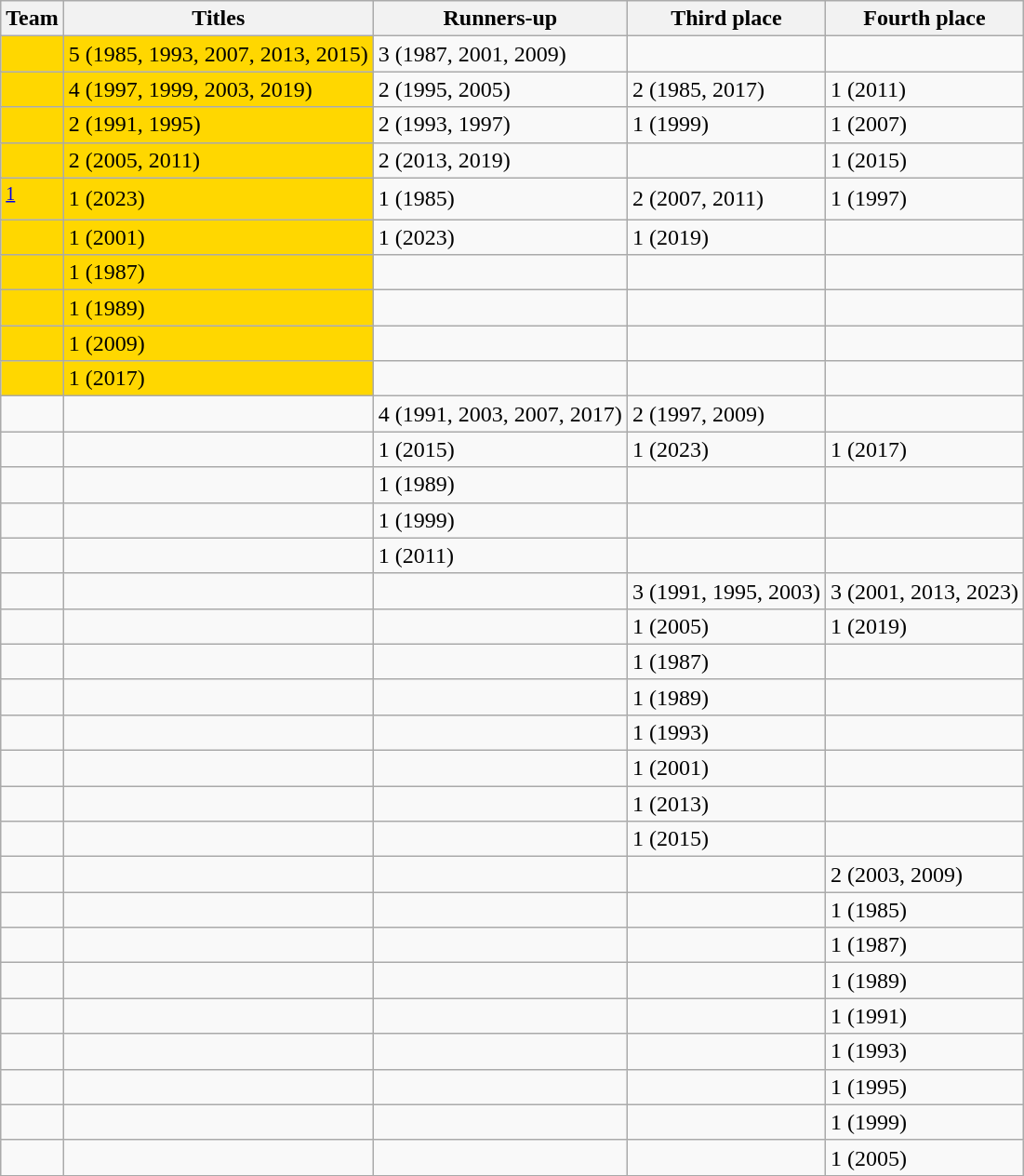<table class="wikitable sortable">
<tr>
<th>Team</th>
<th>Titles</th>
<th>Runners-up</th>
<th>Third place</th>
<th>Fourth place</th>
</tr>
<tr>
<td bgcolor=#FFD700></td>
<td bgcolor=#FFD700>5 (1985, 1993, 2007, 2013, 2015)</td>
<td 0>3 (1987, 2001, 2009)</td>
<td></td>
<td></td>
</tr>
<tr>
<td bgcolor=#FFD700></td>
<td bgcolor=#FFD700>4 (1997, 1999, 2003, 2019)</td>
<td>2 (1995, 2005)</td>
<td>2 (1985, 2017)</td>
<td>1 (2011)</td>
</tr>
<tr>
<td bgcolor=#FFD700></td>
<td bgcolor=#FFD700>2 (1991, 1995)</td>
<td>2 (1993, 1997)</td>
<td>1 (1999)</td>
<td>1 (2007)</td>
</tr>
<tr>
<td bgcolor=#FFD700></td>
<td bgcolor=#FFD700>2 (2005, 2011)</td>
<td>2 (2013, 2019)</td>
<td></td>
<td>1 (2015)</td>
</tr>
<tr>
<td bgcolor=#FFD700><sup><a href='#'>1</a></sup></td>
<td bgcolor=#FFD700>1 (2023)</td>
<td>1 (1985)</td>
<td>2 (2007, 2011)</td>
<td>1 (1997)</td>
</tr>
<tr>
<td bgcolor="#FFD700"></td>
<td bgcolor="#FFD700">1 (2001)</td>
<td>1 (2023)</td>
<td>1 (2019)</td>
<td></td>
</tr>
<tr>
<td bgcolor="#FFD700"></td>
<td bgcolor="#FFD700">1 (1987)</td>
<td></td>
<td></td>
<td></td>
</tr>
<tr>
<td bgcolor=#FFD700></td>
<td bgcolor=#FFD700>1 (1989)</td>
<td></td>
<td></td>
<td></td>
</tr>
<tr>
<td bgcolor=#FFD700></td>
<td bgcolor=#FFD700>1 (2009)</td>
<td></td>
<td></td>
<td></td>
</tr>
<tr>
<td bgcolor=#FFD700></td>
<td bgcolor=#FFD700>1 (2017)</td>
<td></td>
<td></td>
<td></td>
</tr>
<tr>
<td></td>
<td></td>
<td>4 (1991, 2003, 2007, 2017)</td>
<td>2 (1997, 2009)</td>
<td></td>
</tr>
<tr>
<td></td>
<td></td>
<td>1 (2015)</td>
<td>1 (2023)</td>
<td>1 (2017)</td>
</tr>
<tr>
<td></td>
<td></td>
<td>1 (1989)</td>
<td></td>
<td></td>
</tr>
<tr>
<td></td>
<td></td>
<td>1 (1999)</td>
<td></td>
<td></td>
</tr>
<tr>
<td></td>
<td></td>
<td>1 (2011)</td>
<td></td>
<td></td>
</tr>
<tr>
<td></td>
<td></td>
<td></td>
<td>3 (1991, 1995, 2003)</td>
<td>3 (2001, 2013, 2023)</td>
</tr>
<tr>
<td></td>
<td></td>
<td></td>
<td>1 (2005)</td>
<td>1 (2019)</td>
</tr>
<tr>
<td></td>
<td></td>
<td></td>
<td>1 (1987)</td>
<td></td>
</tr>
<tr>
<td></td>
<td></td>
<td></td>
<td>1 (1989)</td>
<td></td>
</tr>
<tr>
<td></td>
<td></td>
<td></td>
<td>1 (1993)</td>
<td></td>
</tr>
<tr>
<td></td>
<td></td>
<td></td>
<td>1 (2001)</td>
<td></td>
</tr>
<tr>
<td></td>
<td></td>
<td></td>
<td>1 (2013)</td>
<td></td>
</tr>
<tr>
<td></td>
<td></td>
<td></td>
<td>1 (2015)</td>
<td></td>
</tr>
<tr>
<td></td>
<td></td>
<td></td>
<td></td>
<td>2 (2003, 2009)</td>
</tr>
<tr>
<td></td>
<td></td>
<td></td>
<td></td>
<td>1 (1985)</td>
</tr>
<tr>
<td></td>
<td></td>
<td></td>
<td></td>
<td>1 (1987)</td>
</tr>
<tr>
<td></td>
<td></td>
<td></td>
<td></td>
<td>1 (1989)</td>
</tr>
<tr>
<td></td>
<td></td>
<td></td>
<td></td>
<td>1 (1991)</td>
</tr>
<tr>
<td></td>
<td></td>
<td></td>
<td></td>
<td>1 (1993)</td>
</tr>
<tr>
<td></td>
<td></td>
<td></td>
<td></td>
<td>1 (1995)</td>
</tr>
<tr>
<td></td>
<td></td>
<td></td>
<td></td>
<td>1 (1999)</td>
</tr>
<tr>
<td></td>
<td></td>
<td></td>
<td></td>
<td>1 (2005)</td>
</tr>
</table>
